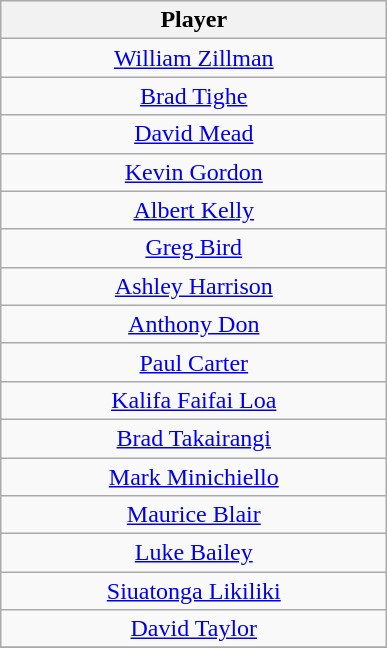<table class="wikitable" style="text-align: center;">
<tr>
<th style="width:250px;">Player</th>
</tr>
<tr>
<td><a href='#'>William Zillman</a></td>
</tr>
<tr>
<td><a href='#'>Brad Tighe</a></td>
</tr>
<tr>
<td><a href='#'>David Mead</a></td>
</tr>
<tr>
<td><a href='#'>Kevin Gordon</a></td>
</tr>
<tr>
<td><a href='#'>Albert Kelly</a></td>
</tr>
<tr>
<td><a href='#'>Greg Bird</a></td>
</tr>
<tr>
<td><a href='#'>Ashley Harrison</a></td>
</tr>
<tr>
<td><a href='#'>Anthony Don</a></td>
</tr>
<tr>
<td><a href='#'>Paul Carter</a></td>
</tr>
<tr>
<td><a href='#'>Kalifa Faifai Loa</a></td>
</tr>
<tr>
<td><a href='#'>Brad Takairangi</a></td>
</tr>
<tr>
<td><a href='#'>Mark Minichiello</a></td>
</tr>
<tr>
<td><a href='#'>Maurice Blair</a></td>
</tr>
<tr>
<td><a href='#'>Luke Bailey</a></td>
</tr>
<tr>
<td><a href='#'>Siuatonga Likiliki</a></td>
</tr>
<tr>
<td><a href='#'>David Taylor</a></td>
</tr>
<tr>
</tr>
</table>
